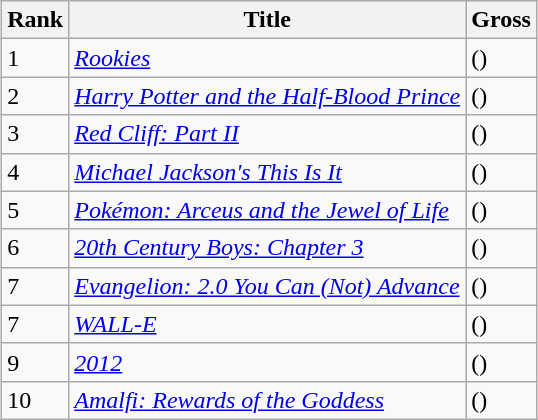<table class="wikitable sortable" style="margin:auto; margin:auto;">
<tr>
<th>Rank</th>
<th>Title</th>
<th>Gross</th>
</tr>
<tr>
<td>1</td>
<td> <em><a href='#'>Rookies</a></em></td>
<td> ()</td>
</tr>
<tr>
<td>2</td>
<td><em><a href='#'>Harry Potter and the Half-Blood Prince</a></em></td>
<td> ()</td>
</tr>
<tr>
<td>3</td>
<td><em><a href='#'>Red Cliff: Part II</a></em></td>
<td> ()</td>
</tr>
<tr>
<td>4</td>
<td><em><a href='#'>Michael Jackson's This Is It</a></em></td>
<td> ()</td>
</tr>
<tr>
<td>5</td>
<td> <em><a href='#'>Pokémon: Arceus and the Jewel of Life</a></em></td>
<td> ()</td>
</tr>
<tr>
<td>6</td>
<td> <em><a href='#'>20th Century Boys: Chapter 3</a></em></td>
<td> ()</td>
</tr>
<tr>
<td>7</td>
<td> <em><a href='#'>Evangelion: 2.0 You Can (Not) Advance</a></em></td>
<td> ()</td>
</tr>
<tr>
<td>7</td>
<td><em><a href='#'>WALL-E</a></em></td>
<td> ()</td>
</tr>
<tr>
<td>9</td>
<td><em><a href='#'>2012</a></em></td>
<td> ()</td>
</tr>
<tr>
<td>10</td>
<td> <em><a href='#'>Amalfi: Rewards of the Goddess</a></em></td>
<td> ()</td>
</tr>
</table>
